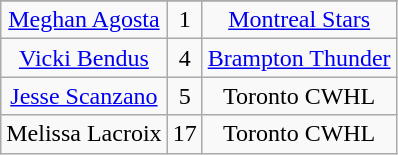<table class="wikitable">
<tr align="center">
</tr>
<tr align="center" bgcolor="">
<td><a href='#'>Meghan Agosta</a></td>
<td>1</td>
<td><a href='#'>Montreal Stars</a></td>
</tr>
<tr align="center" bgcolor="">
<td><a href='#'>Vicki Bendus</a></td>
<td>4</td>
<td><a href='#'>Brampton Thunder</a></td>
</tr>
<tr align="center" bgcolor="">
<td><a href='#'>Jesse Scanzano</a></td>
<td>5</td>
<td>Toronto CWHL</td>
</tr>
<tr align="center" bgcolor="">
<td>Melissa Lacroix</td>
<td>17</td>
<td>Toronto CWHL</td>
</tr>
</table>
